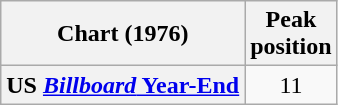<table class="wikitable sortable plainrowheaders">
<tr>
<th scope="col">Chart (1976)</th>
<th scope="col">Peak<br>position</th>
</tr>
<tr>
<th scope="row">US <a href='#'><em>Billboard</em> Year-End</a></th>
<td colspan="2" style="text-align:center;">11</td>
</tr>
</table>
